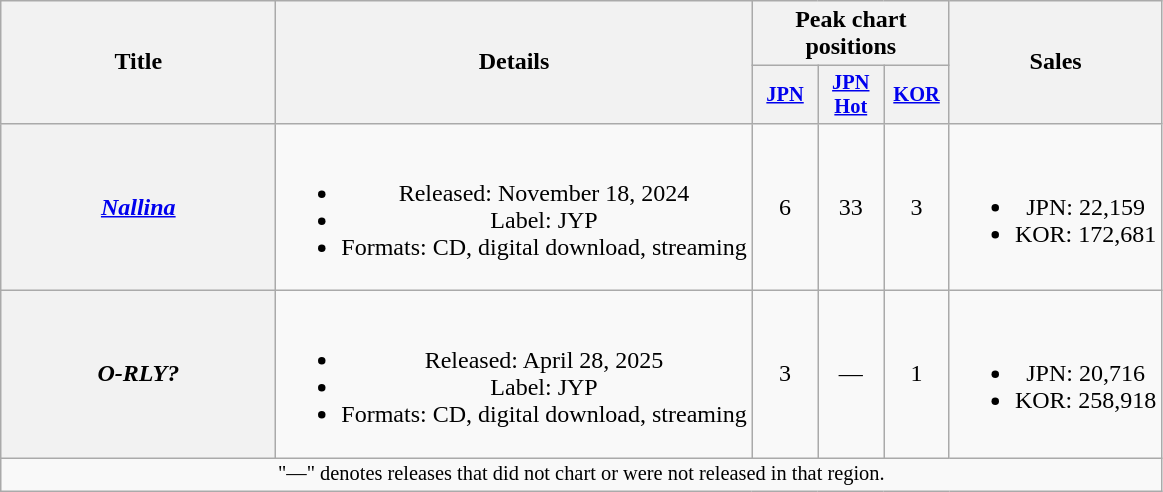<table class="wikitable plainrowheaders" style="text-align:center">
<tr>
<th scope="col" rowspan="2" style="width:11em">Title</th>
<th scope="col" rowspan="2">Details</th>
<th scope="col" colspan="3">Peak chart positions</th>
<th scope="col" rowspan="2">Sales</th>
</tr>
<tr>
<th scope="col" style="width:2.75em;font-size:85%"><a href='#'>JPN</a><br></th>
<th scope="col" style="width:2.75em;font-size:85%"><a href='#'>JPN<br>Hot</a><br></th>
<th scope="col" style="width:2.75em;font-size:85%"><a href='#'>KOR</a><br></th>
</tr>
<tr>
<th scope="row"><em><a href='#'>Nallina</a></em></th>
<td><br><ul><li>Released: November 18, 2024</li><li>Label: JYP</li><li>Formats: CD, digital download, streaming</li></ul></td>
<td>6</td>
<td>33</td>
<td>3</td>
<td><br><ul><li>JPN: 22,159</li><li>KOR: 172,681</li></ul></td>
</tr>
<tr>
<th scope="row"><em>O-RLY?</em></th>
<td><br><ul><li>Released: April 28, 2025</li><li>Label: JYP</li><li>Formats: CD, digital download, streaming</li></ul></td>
<td>3</td>
<td>—</td>
<td>1</td>
<td><br><ul><li>JPN: 20,716</li><li>KOR: 258,918</li></ul></td>
</tr>
<tr>
<td colspan="6" style="font-size:85%">"—" denotes releases that did not chart or were not released in that region.</td>
</tr>
</table>
